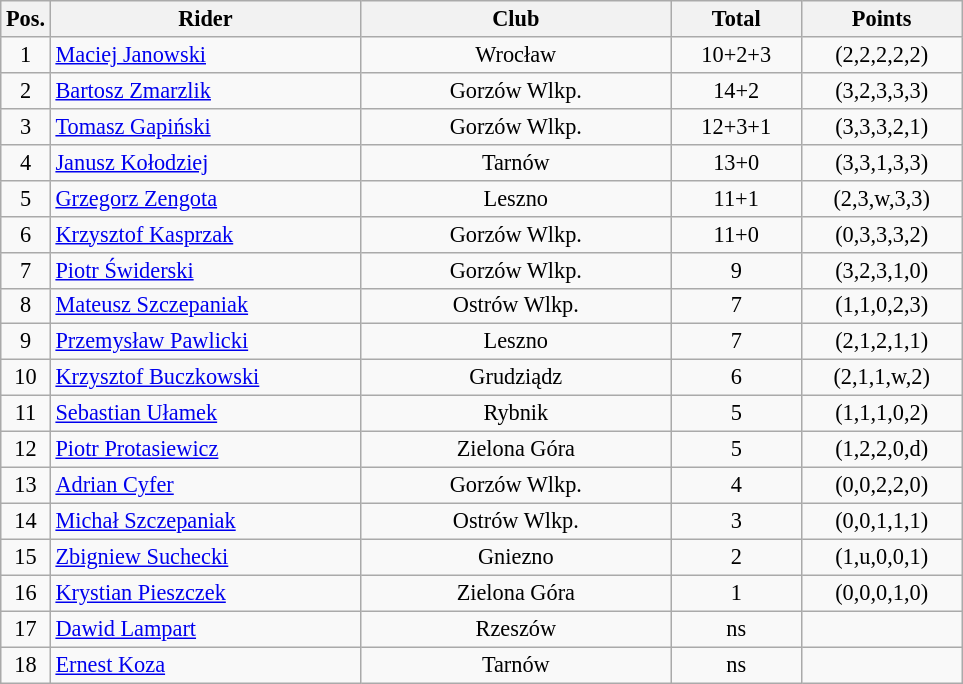<table class=wikitable style="font-size:93%;">
<tr>
<th width=25px>Pos.</th>
<th width=200px>Rider</th>
<th width=200px>Club</th>
<th width=80px>Total</th>
<th width=100px>Points</th>
</tr>
<tr align=center>
<td>1</td>
<td align=left><a href='#'>Maciej Janowski</a></td>
<td>Wrocław</td>
<td>10+2+3</td>
<td>(2,2,2,2,2)</td>
</tr>
<tr align=center>
<td>2</td>
<td align=left><a href='#'>Bartosz Zmarzlik</a></td>
<td>Gorzów Wlkp.</td>
<td>14+2</td>
<td>(3,2,3,3,3)</td>
</tr>
<tr align=center>
<td>3</td>
<td align=left><a href='#'>Tomasz Gapiński</a></td>
<td>Gorzów Wlkp.</td>
<td>12+3+1</td>
<td>(3,3,3,2,1)</td>
</tr>
<tr align=center>
<td>4</td>
<td align=left><a href='#'>Janusz Kołodziej</a></td>
<td>Tarnów</td>
<td>13+0</td>
<td>(3,3,1,3,3)</td>
</tr>
<tr align=center>
<td>5</td>
<td align=left><a href='#'>Grzegorz Zengota</a></td>
<td>Leszno</td>
<td>11+1</td>
<td>(2,3,w,3,3)</td>
</tr>
<tr align=center>
<td>6</td>
<td align=left><a href='#'>Krzysztof Kasprzak</a></td>
<td>Gorzów Wlkp.</td>
<td>11+0</td>
<td>(0,3,3,3,2)</td>
</tr>
<tr align=center>
<td>7</td>
<td align=left><a href='#'>Piotr Świderski</a></td>
<td>Gorzów Wlkp.</td>
<td>9</td>
<td>(3,2,3,1,0)</td>
</tr>
<tr align=center>
<td>8</td>
<td align=left><a href='#'>Mateusz Szczepaniak</a></td>
<td>Ostrów Wlkp.</td>
<td>7</td>
<td>(1,1,0,2,3)</td>
</tr>
<tr align=center>
<td>9</td>
<td align=left><a href='#'>Przemysław Pawlicki</a></td>
<td>Leszno</td>
<td>7</td>
<td>(2,1,2,1,1)</td>
</tr>
<tr align=center>
<td>10</td>
<td align=left><a href='#'>Krzysztof Buczkowski</a></td>
<td>Grudziądz</td>
<td>6</td>
<td>(2,1,1,w,2)</td>
</tr>
<tr align=center>
<td>11</td>
<td align=left><a href='#'>Sebastian Ułamek</a></td>
<td>Rybnik</td>
<td>5</td>
<td>(1,1,1,0,2)</td>
</tr>
<tr align=center>
<td>12</td>
<td align=left><a href='#'>Piotr Protasiewicz</a></td>
<td>Zielona Góra</td>
<td>5</td>
<td>(1,2,2,0,d)</td>
</tr>
<tr align=center>
<td>13</td>
<td align=left><a href='#'>Adrian Cyfer</a></td>
<td>Gorzów Wlkp.</td>
<td>4</td>
<td>(0,0,2,2,0)</td>
</tr>
<tr align=center>
<td>14</td>
<td align=left><a href='#'>Michał Szczepaniak</a></td>
<td>Ostrów Wlkp.</td>
<td>3</td>
<td>(0,0,1,1,1)</td>
</tr>
<tr align=center>
<td>15</td>
<td align=left><a href='#'>Zbigniew Suchecki</a></td>
<td>Gniezno</td>
<td>2</td>
<td>(1,u,0,0,1)</td>
</tr>
<tr align=center>
<td>16</td>
<td align=left><a href='#'>Krystian Pieszczek</a></td>
<td>Zielona Góra</td>
<td>1</td>
<td>(0,0,0,1,0)</td>
</tr>
<tr align=center>
<td>17</td>
<td align=left><a href='#'>Dawid Lampart</a></td>
<td>Rzeszów</td>
<td>ns</td>
<td></td>
</tr>
<tr align=center>
<td>18</td>
<td align=left><a href='#'>Ernest Koza</a></td>
<td>Tarnów</td>
<td>ns</td>
<td></td>
</tr>
</table>
